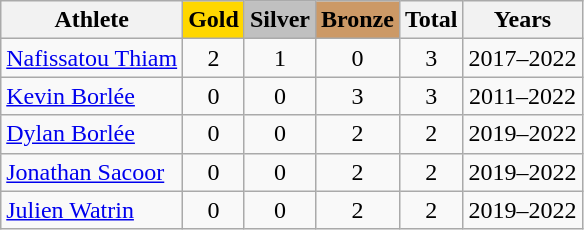<table class="wikitable" style="text-align:center">
<tr>
<th>Athlete</th>
<th style="background-color: gold;">Gold</th>
<th style="background-color: silver;">Silver</th>
<th style="background-color: #cc9966;">Bronze</th>
<th>Total</th>
<th>Years</th>
</tr>
<tr>
<td align="left"><a href='#'>Nafissatou Thiam</a></td>
<td>2</td>
<td>1</td>
<td>0</td>
<td>3</td>
<td>2017–2022</td>
</tr>
<tr>
<td align="left"><a href='#'>Kevin Borlée</a></td>
<td>0</td>
<td>0</td>
<td>3</td>
<td>3</td>
<td>2011–2022</td>
</tr>
<tr>
<td align="left"><a href='#'>Dylan Borlée</a></td>
<td>0</td>
<td>0</td>
<td>2</td>
<td>2</td>
<td>2019–2022</td>
</tr>
<tr>
<td align="left"><a href='#'>Jonathan Sacoor</a></td>
<td>0</td>
<td>0</td>
<td>2</td>
<td>2</td>
<td>2019–2022</td>
</tr>
<tr>
<td align="left"><a href='#'>Julien Watrin</a></td>
<td>0</td>
<td>0</td>
<td>2</td>
<td>2</td>
<td>2019–2022</td>
</tr>
</table>
